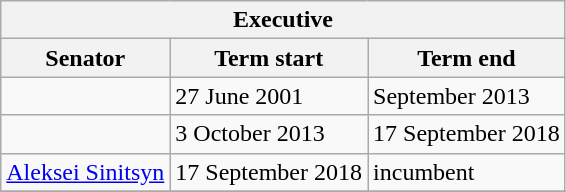<table class="wikitable sortable">
<tr>
<th colspan=3>Executive</th>
</tr>
<tr>
<th>Senator</th>
<th>Term start</th>
<th>Term end</th>
</tr>
<tr>
<td></td>
<td>27 June 2001</td>
<td>September 2013</td>
</tr>
<tr>
<td></td>
<td>3 October 2013</td>
<td>17 September 2018</td>
</tr>
<tr>
<td><a href='#'>Aleksei Sinitsyn</a></td>
<td>17 September 2018</td>
<td>incumbent</td>
</tr>
<tr>
</tr>
</table>
